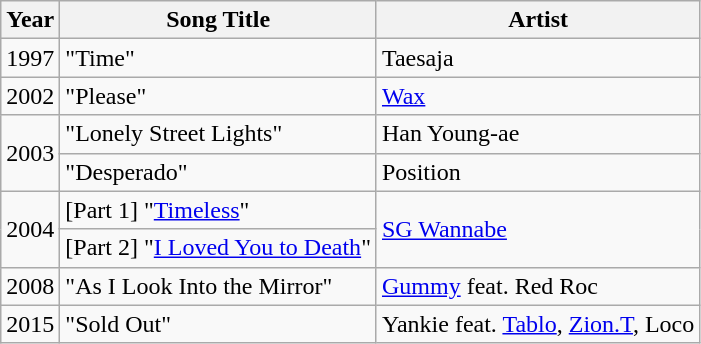<table class="wikitable sortable">
<tr>
<th>Year</th>
<th>Song Title</th>
<th>Artist</th>
</tr>
<tr>
<td>1997</td>
<td>"Time"</td>
<td>Taesaja</td>
</tr>
<tr>
<td>2002</td>
<td>"Please"</td>
<td><a href='#'>Wax</a></td>
</tr>
<tr>
<td rowspan=2>2003</td>
<td>"Lonely Street Lights"</td>
<td>Han Young-ae</td>
</tr>
<tr>
<td>"Desperado"</td>
<td>Position</td>
</tr>
<tr>
<td rowspan=2>2004</td>
<td>[Part 1] "<a href='#'>Timeless</a>"</td>
<td rowspan=2><a href='#'>SG Wannabe</a></td>
</tr>
<tr>
<td>[Part 2] "<a href='#'>I Loved You to Death</a>"</td>
</tr>
<tr>
<td>2008</td>
<td>"As I Look Into the Mirror"</td>
<td><a href='#'>Gummy</a> feat. Red Roc</td>
</tr>
<tr>
<td>2015</td>
<td>"Sold Out"</td>
<td>Yankie feat. <a href='#'>Tablo</a>, <a href='#'>Zion.T</a>, Loco</td>
</tr>
</table>
